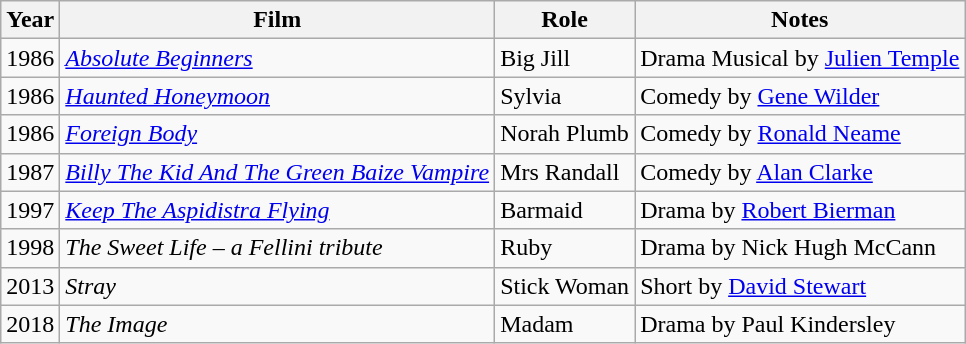<table class=wikitable>
<tr>
<th>Year</th>
<th>Film</th>
<th>Role</th>
<th>Notes</th>
</tr>
<tr>
<td>1986</td>
<td><em><a href='#'>Absolute Beginners</a></em></td>
<td>Big Jill</td>
<td>Drama Musical by <a href='#'>Julien Temple</a></td>
</tr>
<tr>
<td>1986</td>
<td><em><a href='#'>Haunted Honeymoon</a></em></td>
<td>Sylvia</td>
<td>Comedy by <a href='#'>Gene Wilder</a></td>
</tr>
<tr>
<td>1986</td>
<td><em><a href='#'>Foreign Body</a></em></td>
<td>Norah Plumb</td>
<td>Comedy by <a href='#'>Ronald Neame</a></td>
</tr>
<tr>
<td>1987</td>
<td><em><a href='#'>Billy The Kid And The Green Baize Vampire</a></em></td>
<td>Mrs Randall</td>
<td>Comedy by <a href='#'>Alan Clarke</a></td>
</tr>
<tr>
<td>1997</td>
<td><em><a href='#'>Keep The Aspidistra Flying</a></em></td>
<td>Barmaid</td>
<td>Drama by <a href='#'>Robert Bierman</a></td>
</tr>
<tr>
<td>1998</td>
<td><em>The Sweet Life – a Fellini tribute</em></td>
<td>Ruby</td>
<td>Drama by Nick Hugh McCann</td>
</tr>
<tr>
<td>2013</td>
<td><em>Stray</em></td>
<td>Stick Woman</td>
<td>Short by <a href='#'>David Stewart</a></td>
</tr>
<tr>
<td>2018</td>
<td><em>The Image</em></td>
<td>Madam</td>
<td>Drama by Paul Kindersley</td>
</tr>
</table>
